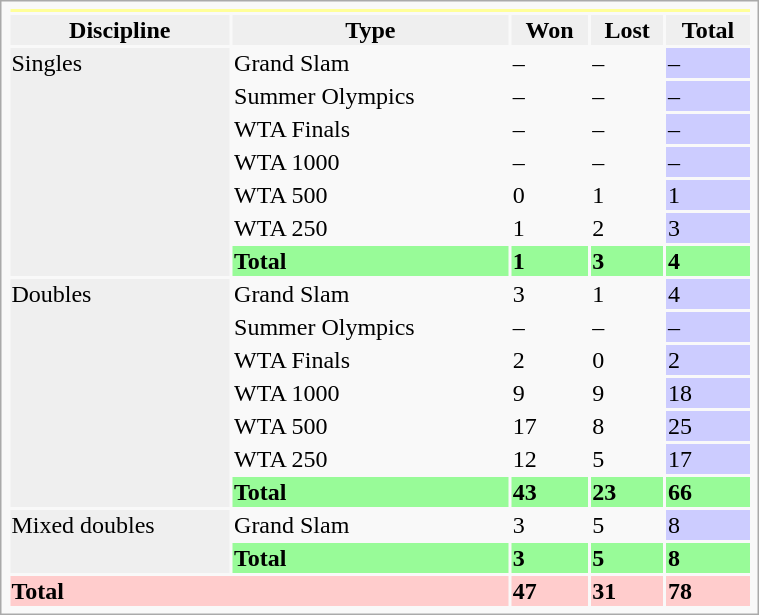<table class="infobox vcard vevent nowrap" width=40%>
<tr bgcolor=FFFF99>
<th colspan="5"></th>
</tr>
<tr style=background:#efefef;font-weight:bold>
<th>Discipline</th>
<th>Type</th>
<th>Won</th>
<th>Lost</th>
<th>Total</th>
</tr>
<tr>
<td rowspan="7" bgcolor="efefef">Singles</td>
<td>Grand Slam</td>
<td>–</td>
<td>–</td>
<td bgcolor="CCCCFF">–</td>
</tr>
<tr>
<td>Summer Olympics</td>
<td>–</td>
<td>–</td>
<td bgcolor="CCCCFF">–</td>
</tr>
<tr>
<td>WTA Finals</td>
<td>–</td>
<td>–</td>
<td bgcolor="CCCCFF">–</td>
</tr>
<tr>
<td>WTA 1000</td>
<td>–</td>
<td>–</td>
<td bgcolor="CCCCFF">–</td>
</tr>
<tr>
<td>WTA 500</td>
<td>0</td>
<td>1</td>
<td bgcolor="CCCCFF">1</td>
</tr>
<tr>
<td>WTA 250</td>
<td>1</td>
<td>2</td>
<td bgcolor="CCCCFF">3</td>
</tr>
<tr style="background:#98FB98;font-weight:bold">
<td>Total</td>
<td>1</td>
<td>3</td>
<td>4</td>
</tr>
<tr>
<td rowspan="7" bgcolor="efefef">Doubles</td>
<td>Grand Slam</td>
<td>3</td>
<td>1</td>
<td bgcolor="CCCCFF">4</td>
</tr>
<tr>
<td>Summer Olympics</td>
<td>–</td>
<td>–</td>
<td bgcolor="CCCCFF">–</td>
</tr>
<tr>
<td>WTA Finals</td>
<td>2</td>
<td>0</td>
<td bgcolor="CCCCFF">2</td>
</tr>
<tr>
<td>WTA 1000</td>
<td>9</td>
<td>9</td>
<td bgcolor="CCCCFF">18</td>
</tr>
<tr>
<td>WTA 500</td>
<td>17</td>
<td>8</td>
<td bgcolor="CCCCFF">25</td>
</tr>
<tr>
<td>WTA 250</td>
<td>12</td>
<td>5</td>
<td bgcolor="CCCCFF">17</td>
</tr>
<tr style="background:#98FB98;font-weight:bold">
<td>Total</td>
<td>43</td>
<td>23</td>
<td>66</td>
</tr>
<tr>
<td rowspan="2" bgcolor="efefef">Mixed doubles</td>
<td>Grand Slam</td>
<td>3</td>
<td>5</td>
<td bgcolor="CCCCFF">8</td>
</tr>
<tr style="background:#98FB98;font-weight:bold">
<td>Total</td>
<td>3</td>
<td>5</td>
<td>8</td>
</tr>
<tr style="background:#FCC;font-weight:bold">
<td colspan="2">Total</td>
<td>47</td>
<td>31</td>
<td>78</td>
</tr>
</table>
